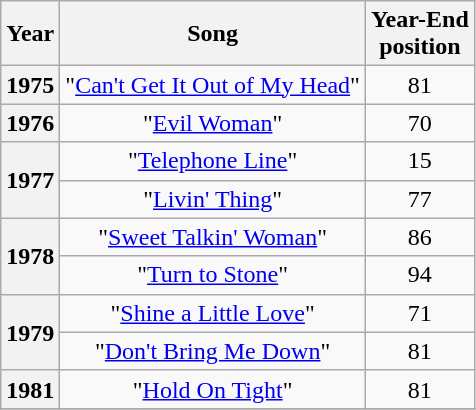<table class="wikitable plainrowheaders" style="text-align:center;" border="1">
<tr>
<th>Year</th>
<th>Song</th>
<th>Year-End<br>position</th>
</tr>
<tr>
<th scope="row">1975</th>
<td>"<a href='#'>Can't Get It Out of My Head</a>"</td>
<td>81</td>
</tr>
<tr>
<th scope="row">1976</th>
<td>"<a href='#'>Evil Woman</a>"</td>
<td>70</td>
</tr>
<tr>
<th scope="row" rowspan="2">1977</th>
<td>"<a href='#'>Telephone Line</a>"</td>
<td>15</td>
</tr>
<tr>
<td>"<a href='#'>Livin' Thing</a>"</td>
<td>77</td>
</tr>
<tr>
<th scope="row" rowspan="2">1978</th>
<td>"<a href='#'>Sweet Talkin' Woman</a>"</td>
<td>86</td>
</tr>
<tr>
<td>"<a href='#'>Turn to Stone</a>"</td>
<td>94</td>
</tr>
<tr>
<th scope="row" rowspan="2">1979</th>
<td>"<a href='#'>Shine a Little Love</a>"</td>
<td>71</td>
</tr>
<tr>
<td>"<a href='#'>Don't Bring Me Down</a>"</td>
<td>81</td>
</tr>
<tr>
<th scope="row">1981</th>
<td>"<a href='#'>Hold On Tight</a>"</td>
<td>81</td>
</tr>
<tr>
</tr>
</table>
